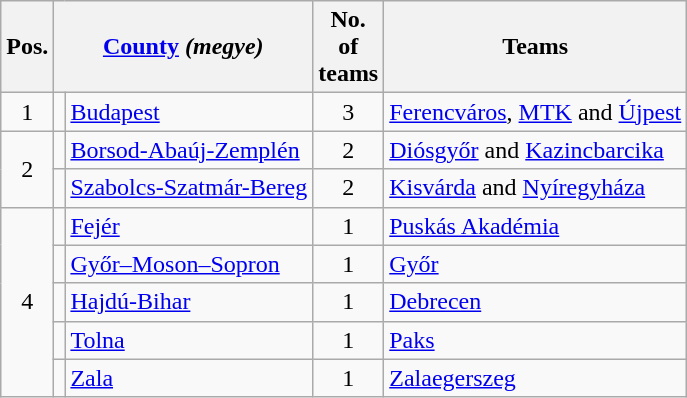<table class="wikitable" style="float:left;margin-right:2em;">
<tr>
<th>Pos.</th>
<th colspan=2><a href='#'>County</a> <em>(megye)</em></th>
<th width=30>No. of teams</th>
<th>Teams</th>
</tr>
<tr>
<td rowspan="1" align="center">1</td>
<td align=center></td>
<td><a href='#'>Budapest</a></td>
<td align="center">3</td>
<td><a href='#'>Ferencváros</a>, <a href='#'>MTK</a> and <a href='#'>Újpest</a></td>
</tr>
<tr>
<td rowspan="2" align="center">2</td>
<td align=center></td>
<td><a href='#'>Borsod-Abaúj-Zemplén</a></td>
<td align="center">2</td>
<td><a href='#'>Diósgyőr</a> and <a href='#'>Kazincbarcika</a></td>
</tr>
<tr>
<td align=center></td>
<td><a href='#'>Szabolcs-Szatmár-Bereg</a></td>
<td align="center">2</td>
<td><a href='#'>Kisvárda</a> and <a href='#'>Nyíregyháza</a></td>
</tr>
<tr>
<td rowspan="5" align="center">4</td>
<td align=center></td>
<td><a href='#'>Fejér</a></td>
<td align="center">1</td>
<td><a href='#'>Puskás Akadémia</a></td>
</tr>
<tr>
<td align=center></td>
<td><a href='#'>Győr–Moson–Sopron</a></td>
<td align="center">1</td>
<td><a href='#'>Győr</a></td>
</tr>
<tr>
<td align=center></td>
<td><a href='#'>Hajdú-Bihar</a></td>
<td align="center">1</td>
<td><a href='#'>Debrecen</a></td>
</tr>
<tr>
<td align=center></td>
<td><a href='#'>Tolna</a></td>
<td align="center">1</td>
<td><a href='#'>Paks</a></td>
</tr>
<tr>
<td align=center></td>
<td><a href='#'>Zala</a></td>
<td align="center">1</td>
<td><a href='#'>Zalaegerszeg</a></td>
</tr>
</table>
